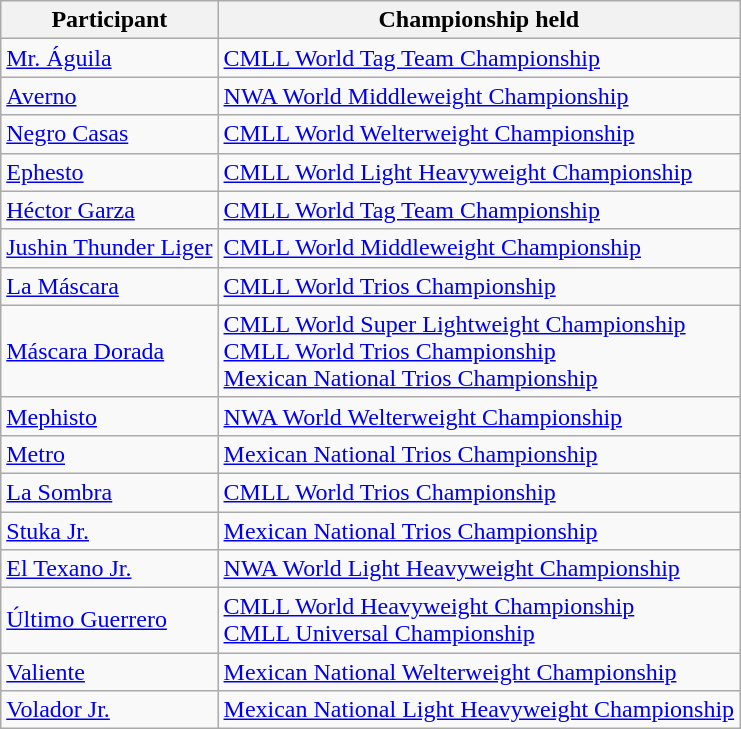<table class="wikitable sortable">
<tr>
<th><strong>Participant</strong></th>
<th><strong>Championship held</strong></th>
</tr>
<tr>
<td><a href='#'>Mr. Águila</a></td>
<td><a href='#'>CMLL World Tag Team Championship</a></td>
</tr>
<tr>
<td><a href='#'>Averno</a></td>
<td><a href='#'>NWA World Middleweight Championship</a></td>
</tr>
<tr>
<td><a href='#'>Negro Casas</a></td>
<td><a href='#'>CMLL World Welterweight Championship</a></td>
</tr>
<tr>
<td><a href='#'>Ephesto</a></td>
<td><a href='#'>CMLL World Light Heavyweight Championship</a></td>
</tr>
<tr>
<td><a href='#'>Héctor Garza</a></td>
<td><a href='#'>CMLL World Tag Team Championship</a></td>
</tr>
<tr>
<td><a href='#'>Jushin Thunder Liger</a></td>
<td><a href='#'>CMLL World Middleweight Championship</a></td>
</tr>
<tr>
<td><a href='#'>La Máscara</a></td>
<td><a href='#'>CMLL World Trios Championship</a></td>
</tr>
<tr>
<td><a href='#'>Máscara Dorada</a></td>
<td><a href='#'>CMLL World Super Lightweight Championship</a><br><a href='#'>CMLL World Trios Championship</a><br><a href='#'>Mexican National Trios Championship</a></td>
</tr>
<tr>
<td><a href='#'>Mephisto</a></td>
<td><a href='#'>NWA World Welterweight Championship</a></td>
</tr>
<tr>
<td><a href='#'>Metro</a></td>
<td><a href='#'>Mexican National Trios Championship</a></td>
</tr>
<tr>
<td><a href='#'>La Sombra</a></td>
<td><a href='#'>CMLL World Trios Championship</a></td>
</tr>
<tr>
<td><a href='#'>Stuka Jr.</a></td>
<td><a href='#'>Mexican National Trios Championship</a></td>
</tr>
<tr>
<td><a href='#'>El Texano Jr.</a></td>
<td><a href='#'>NWA World Light Heavyweight Championship</a></td>
</tr>
<tr>
<td><a href='#'>Último Guerrero</a></td>
<td><a href='#'>CMLL World Heavyweight Championship</a><br><a href='#'>CMLL Universal Championship</a></td>
</tr>
<tr>
<td><a href='#'>Valiente</a></td>
<td><a href='#'>Mexican National Welterweight Championship</a></td>
</tr>
<tr>
<td><a href='#'>Volador Jr.</a></td>
<td><a href='#'>Mexican National Light Heavyweight Championship</a></td>
</tr>
</table>
